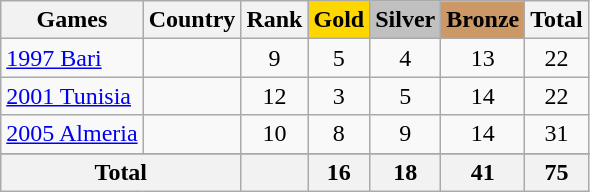<table class="wikitable">
<tr>
<th>Games</th>
<th>Country</th>
<th>Rank</th>
<td bgcolor="gold"><strong>Gold</strong></td>
<td bgcolor="silver"><strong>Silver</strong></td>
<td bgcolor="cc9966"><strong>Bronze</strong></td>
<th>Total</th>
</tr>
<tr align=center>
<td align=left><a href='#'>1997 Bari</a></td>
<td align=left></td>
<td>9</td>
<td>5</td>
<td>4</td>
<td>13</td>
<td>22</td>
</tr>
<tr align=center>
<td align=left><a href='#'>2001 Tunisia</a></td>
<td align=left></td>
<td>12</td>
<td>3</td>
<td>5</td>
<td>14</td>
<td>22</td>
</tr>
<tr align=center>
<td align=left><a href='#'>2005 Almeria</a></td>
<td align=left></td>
<td>10</td>
<td>8</td>
<td>9</td>
<td>14</td>
<td>31</td>
</tr>
<tr>
</tr>
<tr style="width:4em;">
<th colspan=2>Total</th>
<th></th>
<th>16</th>
<th>18</th>
<th>41</th>
<th>75</th>
</tr>
</table>
